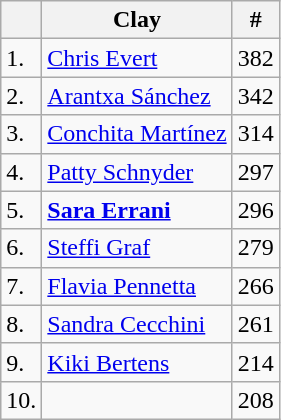<table class="wikitable" style="display:inline-table">
<tr>
<th></th>
<th>Clay</th>
<th>#</th>
</tr>
<tr>
<td>1.</td>
<td> <a href='#'>Chris Evert</a></td>
<td>382</td>
</tr>
<tr>
<td>2.</td>
<td> <a href='#'>Arantxa Sánchez</a></td>
<td>342</td>
</tr>
<tr>
<td>3.</td>
<td> <a href='#'>Conchita Martínez</a></td>
<td>314</td>
</tr>
<tr>
<td>4.</td>
<td> <a href='#'>Patty Schnyder</a></td>
<td>297</td>
</tr>
<tr>
<td>5.</td>
<td> <strong><a href='#'>Sara Errani</a></strong></td>
<td>296</td>
</tr>
<tr>
<td>6.</td>
<td> <a href='#'>Steffi Graf</a></td>
<td>279</td>
</tr>
<tr>
<td>7.</td>
<td> <a href='#'>Flavia Pennetta</a></td>
<td>266</td>
</tr>
<tr>
<td>8.</td>
<td> <a href='#'>Sandra Cecchini</a></td>
<td>261</td>
</tr>
<tr>
<td>9.</td>
<td> <a href='#'>Kiki Bertens</a></td>
<td>214</td>
</tr>
<tr>
<td>10.</td>
<td></td>
<td>208</td>
</tr>
</table>
